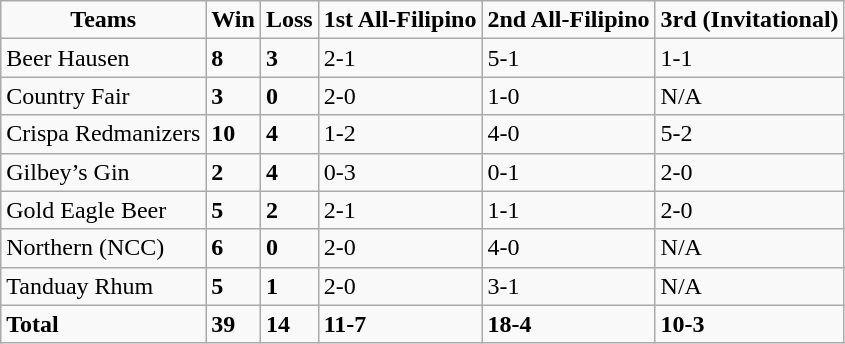<table class=wikitable sortable>
<tr align=center>
<td><strong>Teams</strong></td>
<td><strong>Win</strong></td>
<td><strong>Loss</strong></td>
<td><strong>1st All-Filipino</strong></td>
<td><strong>2nd All-Filipino</strong></td>
<td><strong>3rd (Invitational)</strong></td>
</tr>
<tr>
<td>Beer Hausen</td>
<td><strong>8</strong></td>
<td><strong>3</strong></td>
<td>2-1</td>
<td>5-1</td>
<td>1-1</td>
</tr>
<tr>
<td>Country Fair</td>
<td><strong>3</strong></td>
<td><strong>0</strong></td>
<td>2-0</td>
<td>1-0</td>
<td>N/A</td>
</tr>
<tr>
<td>Crispa Redmanizers</td>
<td><strong>10</strong></td>
<td><strong>4</strong></td>
<td>1-2</td>
<td>4-0</td>
<td>5-2</td>
</tr>
<tr>
<td>Gilbey’s Gin</td>
<td><strong>2</strong></td>
<td><strong>4</strong></td>
<td>0-3</td>
<td>0-1</td>
<td>2-0</td>
</tr>
<tr>
<td>Gold Eagle Beer</td>
<td><strong>5</strong></td>
<td><strong>2</strong></td>
<td>2-1</td>
<td>1-1</td>
<td>2-0</td>
</tr>
<tr>
<td>Northern (NCC)</td>
<td><strong>6</strong></td>
<td><strong>0</strong></td>
<td>2-0</td>
<td>4-0</td>
<td>N/A</td>
</tr>
<tr>
<td>Tanduay Rhum</td>
<td><strong>5</strong></td>
<td><strong>1</strong></td>
<td>2-0</td>
<td>3-1</td>
<td>N/A</td>
</tr>
<tr>
<td><strong>Total</strong></td>
<td><strong>39</strong></td>
<td><strong>14</strong></td>
<td><strong>11-7</strong></td>
<td><strong>18-4</strong></td>
<td><strong>10-3</strong></td>
</tr>
</table>
